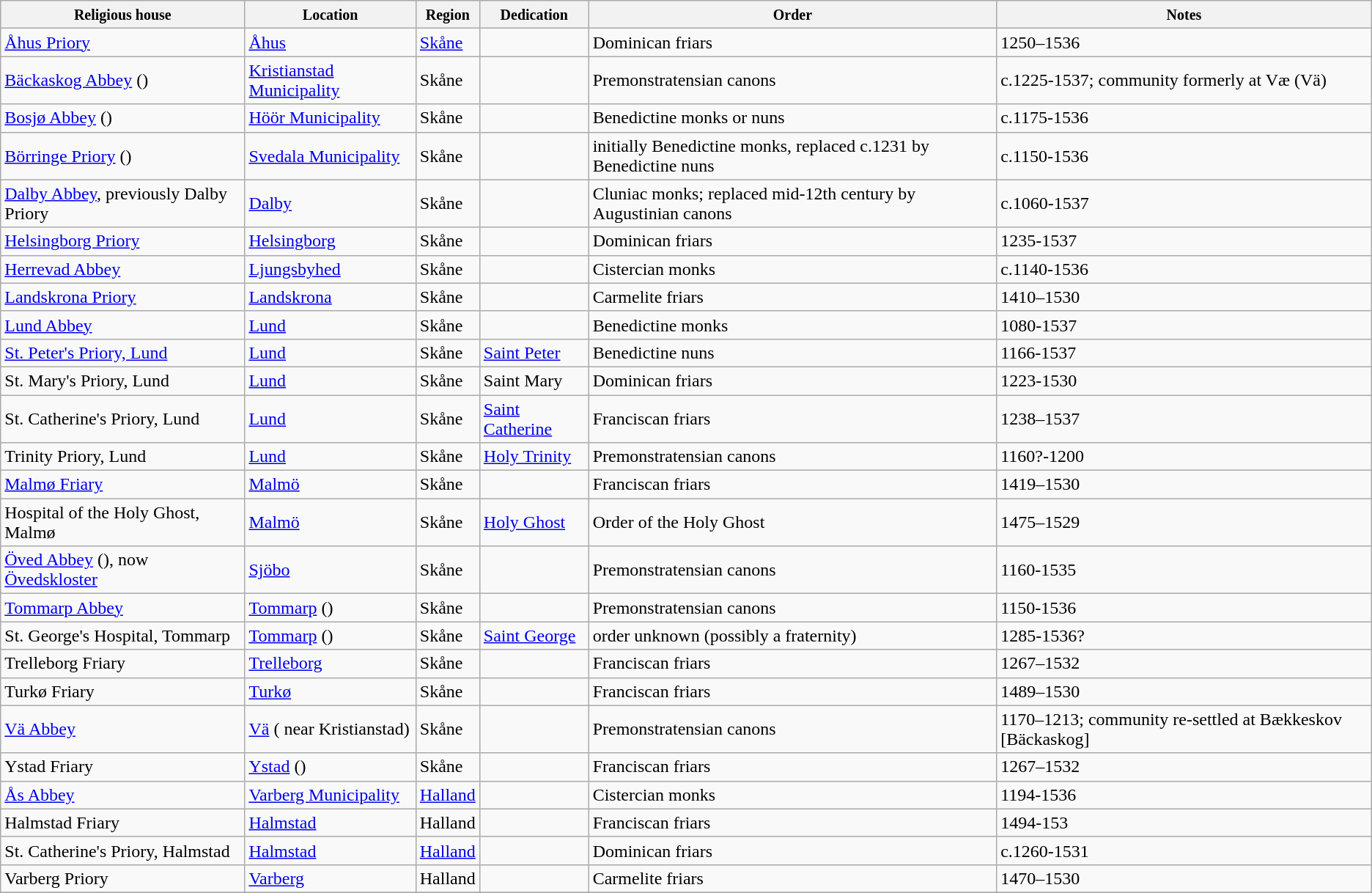<table class="wikitable sortable">
<tr>
<th><small>Religious house</small></th>
<th><small>Location</small></th>
<th><small>Region</small></th>
<th><small>Dedication</small></th>
<th><small>Order</small></th>
<th><small>Notes</small></th>
</tr>
<tr>
<td><a href='#'>Åhus Priory</a></td>
<td><a href='#'>Åhus</a></td>
<td><a href='#'>Skåne</a></td>
<td></td>
<td>Dominican friars</td>
<td>1250–1536</td>
</tr>
<tr>
<td><a href='#'>Bäckaskog Abbey</a> ()</td>
<td><a href='#'>Kristianstad Municipality</a></td>
<td>Skåne</td>
<td></td>
<td>Premonstratensian canons</td>
<td>c.1225-1537; community formerly at Væ (Vä)</td>
</tr>
<tr>
<td><a href='#'>Bosjø Abbey</a> ()</td>
<td><a href='#'>Höör Municipality</a></td>
<td>Skåne</td>
<td></td>
<td>Benedictine monks or nuns</td>
<td>c.1175-1536</td>
</tr>
<tr>
<td><a href='#'>Börringe Priory</a> ()</td>
<td><a href='#'>Svedala Municipality</a></td>
<td>Skåne</td>
<td></td>
<td>initially Benedictine monks, replaced c.1231 by Benedictine nuns</td>
<td>c.1150-1536</td>
</tr>
<tr>
<td><a href='#'>Dalby Abbey</a>, previously Dalby Priory</td>
<td><a href='#'>Dalby</a></td>
<td>Skåne</td>
<td></td>
<td>Cluniac monks; replaced mid-12th century by Augustinian canons</td>
<td>c.1060-1537</td>
</tr>
<tr>
<td><a href='#'>Helsingborg Priory</a></td>
<td><a href='#'>Helsingborg</a></td>
<td>Skåne</td>
<td></td>
<td>Dominican friars</td>
<td>1235-1537</td>
</tr>
<tr>
<td><a href='#'>Herrevad Abbey</a></td>
<td><a href='#'>Ljungsbyhed</a></td>
<td>Skåne</td>
<td></td>
<td>Cistercian monks</td>
<td>c.1140-1536</td>
</tr>
<tr>
<td><a href='#'>Landskrona Priory</a></td>
<td><a href='#'>Landskrona</a></td>
<td>Skåne</td>
<td></td>
<td>Carmelite friars</td>
<td>1410–1530</td>
</tr>
<tr>
<td><a href='#'>Lund Abbey</a></td>
<td><a href='#'>Lund</a></td>
<td>Skåne</td>
<td></td>
<td>Benedictine monks</td>
<td>1080-1537</td>
</tr>
<tr>
<td><a href='#'>St. Peter's Priory, Lund</a></td>
<td><a href='#'>Lund</a></td>
<td>Skåne</td>
<td><a href='#'>Saint Peter</a></td>
<td>Benedictine nuns</td>
<td>1166-1537</td>
</tr>
<tr>
<td>St. Mary's Priory, Lund</td>
<td><a href='#'>Lund</a></td>
<td>Skåne</td>
<td>Saint Mary</td>
<td>Dominican friars</td>
<td>1223-1530</td>
</tr>
<tr>
<td>St. Catherine's Priory, Lund</td>
<td><a href='#'>Lund</a></td>
<td>Skåne</td>
<td><a href='#'>Saint Catherine</a></td>
<td>Franciscan friars</td>
<td>1238–1537</td>
</tr>
<tr>
<td>Trinity Priory, Lund</td>
<td><a href='#'>Lund</a></td>
<td>Skåne</td>
<td><a href='#'>Holy Trinity</a></td>
<td>Premonstratensian canons</td>
<td>1160?-1200</td>
</tr>
<tr>
<td><a href='#'>Malmø Friary</a></td>
<td><a href='#'>Malmö</a></td>
<td>Skåne</td>
<td></td>
<td>Franciscan friars</td>
<td>1419–1530</td>
</tr>
<tr>
<td>Hospital of the Holy Ghost, Malmø</td>
<td><a href='#'>Malmö</a></td>
<td>Skåne</td>
<td><a href='#'>Holy Ghost</a></td>
<td>Order of the Holy Ghost</td>
<td>1475–1529</td>
</tr>
<tr>
<td><a href='#'>Öved Abbey</a> (), now <a href='#'>Övedskloster</a></td>
<td><a href='#'>Sjöbo</a></td>
<td>Skåne</td>
<td></td>
<td>Premonstratensian canons</td>
<td>1160-1535</td>
</tr>
<tr>
<td><a href='#'>Tommarp Abbey</a></td>
<td><a href='#'>Tommarp</a> ()</td>
<td>Skåne</td>
<td></td>
<td>Premonstratensian canons</td>
<td>1150-1536</td>
</tr>
<tr>
<td>St. George's Hospital, Tommarp</td>
<td><a href='#'>Tommarp</a> ()</td>
<td>Skåne</td>
<td><a href='#'>Saint George</a></td>
<td>order unknown (possibly a fraternity)</td>
<td>1285-1536?</td>
</tr>
<tr>
<td>Trelleborg Friary</td>
<td><a href='#'>Trelleborg</a></td>
<td>Skåne</td>
<td></td>
<td>Franciscan friars</td>
<td>1267–1532</td>
</tr>
<tr>
<td>Turkø Friary</td>
<td><a href='#'>Turkø</a></td>
<td>Skåne</td>
<td></td>
<td>Franciscan friars</td>
<td>1489–1530</td>
</tr>
<tr>
<td><a href='#'>Vä Abbey</a></td>
<td><a href='#'>Vä</a> ( near Kristianstad)</td>
<td>Skåne</td>
<td></td>
<td>Premonstratensian canons</td>
<td>1170–1213; community re-settled at Bækkeskov [Bäckaskog]</td>
</tr>
<tr>
<td>Ystad Friary</td>
<td><a href='#'>Ystad</a> ()</td>
<td>Skåne</td>
<td></td>
<td>Franciscan friars</td>
<td>1267–1532</td>
</tr>
<tr>
<td><a href='#'>Ås Abbey</a></td>
<td><a href='#'>Varberg Municipality</a></td>
<td><a href='#'>Halland</a></td>
<td></td>
<td>Cistercian monks</td>
<td>1194-1536</td>
</tr>
<tr>
<td>Halmstad Friary</td>
<td><a href='#'>Halmstad</a></td>
<td>Halland</td>
<td></td>
<td>Franciscan friars</td>
<td>1494-153</td>
</tr>
<tr>
<td>St. Catherine's Priory, Halmstad</td>
<td><a href='#'>Halmstad</a></td>
<td><a href='#'>Halland</a></td>
<td></td>
<td>Dominican friars</td>
<td>c.1260-1531</td>
</tr>
<tr>
<td>Varberg Priory</td>
<td><a href='#'>Varberg</a></td>
<td>Halland</td>
<td></td>
<td>Carmelite friars</td>
<td>1470–1530</td>
</tr>
<tr>
</tr>
</table>
